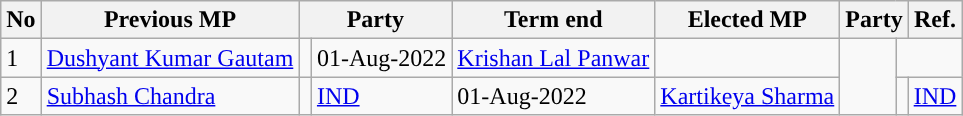<table class="wikitable sortable">
<tr>
<th>No</th>
<th>Previous MP</th>
<th colspan="2">Party</th>
<th>Term end</th>
<th>Elected MP</th>
<th colspan="2">Party</th>
<th>Ref.</th>
</tr>
<tr>
<td>1</td>
<td><a href='#'>Dushyant Kumar Gautam</a></td>
<td></td>
<td>01-Aug-2022</td>
<td><a href='#'>Krishan Lal Panwar</a></td>
<td></td>
<td rowspan="2"></td>
</tr>
<tr>
<td>2</td>
<td><a href='#'>Subhash Chandra</a></td>
<td width="1px"></td>
<td><a href='#'>IND</a></td>
<td>01-Aug-2022</td>
<td><a href='#'>Kartikeya Sharma</a></td>
<td width="1px"></td>
<td><a href='#'>IND</a></td>
</tr>
</table>
